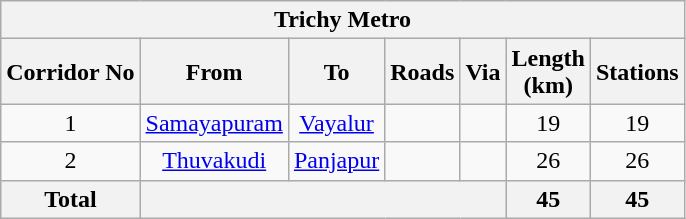<table class="wikitable sortable">
<tr>
<th colspan="7">Trichy Metro</th>
</tr>
<tr>
<th>Corridor No</th>
<th>From</th>
<th>To</th>
<th>Roads</th>
<th>Via</th>
<th>Length<br>(km)</th>
<th>Stations</th>
</tr>
<tr>
<td style="text-align:center;">1</td>
<td style="text-align:center;"><a href='#'>Samayapuram</a></td>
<td style="text-align:center;"><a href='#'>Vayalur</a></td>
<td style="text-align:center;"></td>
<td style="text-align:center;"></td>
<td style="text-align:center;">19</td>
<td style="text-align:center;">19</td>
</tr>
<tr>
<td style="text-align:center;">2</td>
<td style="text-align:center;"><a href='#'>Thuvakudi</a></td>
<td style="text-align:center;"><a href='#'>Panjapur</a></td>
<td style="text-align:center;"></td>
<td style="text-align:center;"></td>
<td style="text-align:center;">26</td>
<td style="text-align:center;">26</td>
</tr>
<tr>
<th>Total</th>
<th colspan="4"></th>
<th>45</th>
<th>45</th>
</tr>
</table>
